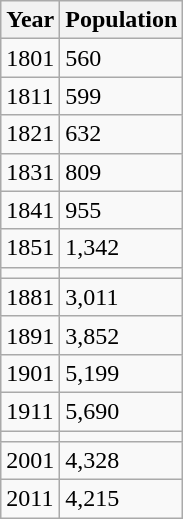<table class="wikitable">
<tr>
<th>Year</th>
<th>Population</th>
</tr>
<tr>
<td>1801</td>
<td>560</td>
</tr>
<tr>
<td>1811</td>
<td>599</td>
</tr>
<tr>
<td>1821</td>
<td>632</td>
</tr>
<tr>
<td>1831</td>
<td>809</td>
</tr>
<tr>
<td>1841</td>
<td>955</td>
</tr>
<tr>
<td>1851</td>
<td>1,342</td>
</tr>
<tr>
<td></td>
<td></td>
</tr>
<tr>
<td>1881</td>
<td>3,011</td>
</tr>
<tr>
<td>1891</td>
<td>3,852</td>
</tr>
<tr>
<td>1901</td>
<td>5,199</td>
</tr>
<tr>
<td>1911</td>
<td>5,690</td>
</tr>
<tr>
<td></td>
<td></td>
</tr>
<tr>
<td>2001</td>
<td>4,328</td>
</tr>
<tr>
<td>2011</td>
<td>4,215</td>
</tr>
</table>
